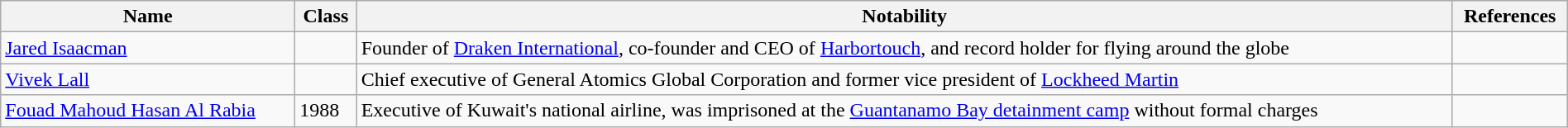<table class="wikitable" style="width:100%;">
<tr>
<th>Name</th>
<th>Class</th>
<th>Notability</th>
<th>References</th>
</tr>
<tr>
<td><a href='#'>Jared Isaacman</a></td>
<td></td>
<td>Founder of <a href='#'>Draken International</a>,  co-founder and CEO of <a href='#'>Harbortouch</a>, and record holder for flying around the globe</td>
<td></td>
</tr>
<tr>
<td><a href='#'>Vivek Lall</a></td>
<td></td>
<td>Chief executive of General Atomics Global Corporation and former vice president of <a href='#'>Lockheed Martin</a></td>
<td></td>
</tr>
<tr>
<td><a href='#'>Fouad Mahoud Hasan Al Rabia</a></td>
<td>1988</td>
<td>Executive of Kuwait's national airline, was imprisoned at the <a href='#'>Guantanamo Bay detainment camp</a> without formal charges</td>
<td></td>
</tr>
</table>
